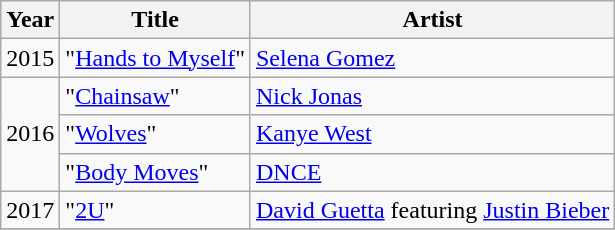<table class="wikitable sortable">
<tr>
<th>Year</th>
<th>Title</th>
<th>Artist</th>
</tr>
<tr>
<td>2015</td>
<td>"<a href='#'>Hands to Myself</a>" </td>
<td><a href='#'>Selena Gomez</a></td>
</tr>
<tr>
<td rowspan="3">2016</td>
<td>"<a href='#'>Chainsaw</a>"</td>
<td><a href='#'>Nick Jonas</a></td>
</tr>
<tr>
<td>"<a href='#'>Wolves</a>" </td>
<td><a href='#'>Kanye West</a></td>
</tr>
<tr>
<td>"<a href='#'>Body Moves</a>" </td>
<td><a href='#'>DNCE</a></td>
</tr>
<tr>
<td>2017</td>
<td>"<a href='#'>2U</a>"</td>
<td><a href='#'>David Guetta</a> featuring <a href='#'>Justin Bieber</a></td>
</tr>
<tr>
</tr>
</table>
